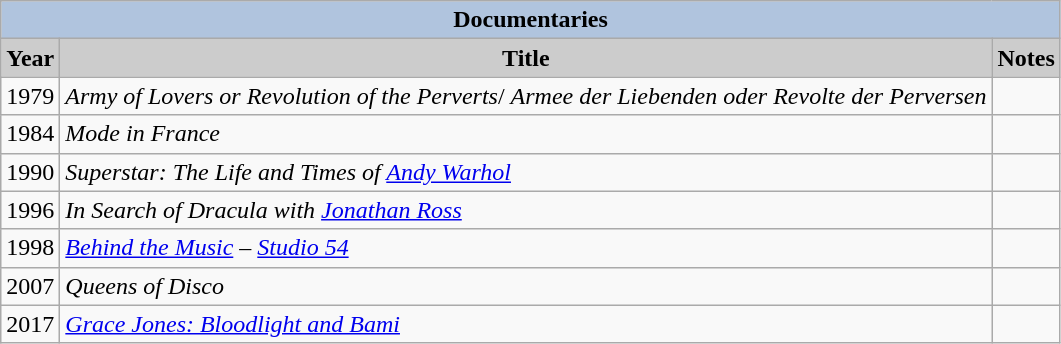<table class="wikitable">
<tr>
<th colspan="3" style="background:#B0C4DE;">Documentaries</th>
</tr>
<tr>
<th style="background:#ccc;">Year</th>
<th style="background:#ccc;">Title</th>
<th style="background:#ccc;">Notes</th>
</tr>
<tr>
<td>1979</td>
<td><em>Army of Lovers or Revolution of the Perverts</em>/ <em>Armee der Liebenden oder Revolte der Perversen</em></td>
<td></td>
</tr>
<tr>
<td>1984</td>
<td><em>Mode in France</em></td>
<td></td>
</tr>
<tr>
<td>1990</td>
<td><em>Superstar: The Life and Times of <a href='#'>Andy Warhol</a></em></td>
<td></td>
</tr>
<tr>
<td>1996</td>
<td><em>In Search of Dracula with <a href='#'>Jonathan Ross</a></em></td>
<td></td>
</tr>
<tr>
<td>1998</td>
<td><em><a href='#'>Behind the Music</a> – <a href='#'>Studio 54</a></em></td>
<td></td>
</tr>
<tr>
<td>2007</td>
<td><em>Queens of Disco</em></td>
<td></td>
</tr>
<tr>
<td>2017</td>
<td><em><a href='#'>Grace Jones: Bloodlight and Bami</a></em></td>
<td></td>
</tr>
</table>
